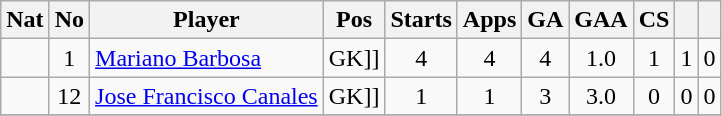<table class="wikitable sortable" style="text-align:center;">
<tr>
<th>Nat</th>
<th>No</th>
<th>Player</th>
<th>Pos</th>
<th>Starts</th>
<th>Apps</th>
<th>GA</th>
<th>GAA</th>
<th>CS</th>
<th></th>
<th></th>
</tr>
<tr>
<td></td>
<td>1</td>
<td align=left><a href='#'>Mariano Barbosa</a></td>
<td [[>GK]]</td>
<td>4</td>
<td>4</td>
<td>4</td>
<td>1.0</td>
<td>1</td>
<td>1</td>
<td>0</td>
</tr>
<tr>
<td></td>
<td>12</td>
<td align=left><a href='#'>Jose Francisco Canales</a></td>
<td [[>GK]]</td>
<td>1</td>
<td>1</td>
<td>3</td>
<td>3.0</td>
<td>0</td>
<td>0</td>
<td>0</td>
</tr>
<tr align=center>
</tr>
</table>
